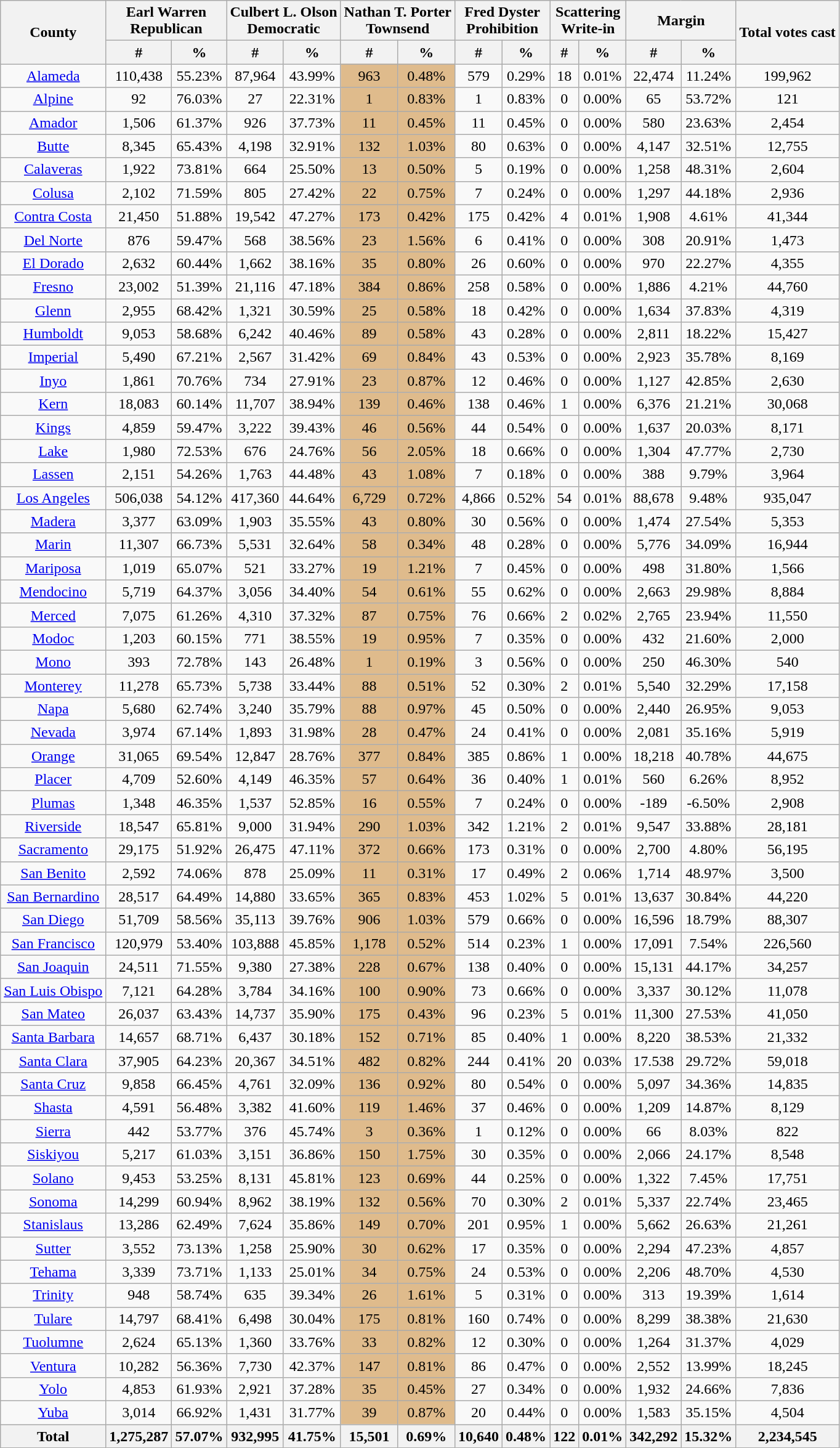<table class="wikitable sortable" style="text-align:center">
<tr>
<th rowspan="2">County</th>
<th style="text-align:center;" colspan="2">Earl Warren<br>Republican</th>
<th style="text-align:center;" colspan="2">Culbert L. Olson<br>Democratic</th>
<th style="text-align:center;" colspan="2">Nathan T. Porter<br>Townsend</th>
<th style="text-align:center;" colspan="2">Fred Dyster<br>Prohibition</th>
<th style="text-align:center;" colspan="2">Scattering<br>Write-in</th>
<th style="text-align:center;" colspan="2">Margin</th>
<th style="text-align:center;" rowspan="2">Total votes cast</th>
</tr>
<tr>
<th style="text-align:center;" data-sort-type="number">#</th>
<th style="text-align:center;" data-sort-type="number">%</th>
<th style="text-align:center;" data-sort-type="number">#</th>
<th style="text-align:center;" data-sort-type="number">%</th>
<th style="text-align:center;" data-sort-type="number">#</th>
<th style="text-align:center;" data-sort-type="number">%</th>
<th style="text-align:center;" data-sort-type="number">#</th>
<th style="text-align:center;" data-sort-type="number">%</th>
<th style="text-align:center;" data-sort-type="number">#</th>
<th style="text-align:center;" data-sort-type="number">%</th>
<th style="text-align:center;" data-sort-type="number">#</th>
<th style="text-align:center;" data-sort-type="number">%</th>
</tr>
<tr style="text-align:center;">
<td><a href='#'>Alameda</a></td>
<td>110,438</td>
<td>55.23%</td>
<td>87,964</td>
<td>43.99%</td>
<td bgcolor="#DFBB8C">963</td>
<td bgcolor="#DFBB8C">0.48%</td>
<td>579</td>
<td>0.29%</td>
<td>18</td>
<td>0.01%</td>
<td>22,474</td>
<td>11.24%</td>
<td>199,962</td>
</tr>
<tr style="text-align:center;">
<td><a href='#'>Alpine</a></td>
<td>92</td>
<td>76.03%</td>
<td>27</td>
<td>22.31%</td>
<td bgcolor="#DFBB8C">1</td>
<td bgcolor="#DFBB8C">0.83%</td>
<td>1</td>
<td>0.83%</td>
<td>0</td>
<td>0.00%</td>
<td>65</td>
<td>53.72%</td>
<td>121</td>
</tr>
<tr style="text-align:center;">
<td><a href='#'>Amador</a></td>
<td>1,506</td>
<td>61.37%</td>
<td>926</td>
<td>37.73%</td>
<td bgcolor="#DFBB8C">11</td>
<td bgcolor="#DFBB8C">0.45%</td>
<td>11</td>
<td>0.45%</td>
<td>0</td>
<td>0.00%</td>
<td>580</td>
<td>23.63%</td>
<td>2,454</td>
</tr>
<tr style="text-align:center;">
<td><a href='#'>Butte</a></td>
<td>8,345</td>
<td>65.43%</td>
<td>4,198</td>
<td>32.91%</td>
<td bgcolor="#DFBB8C">132</td>
<td bgcolor="#DFBB8C">1.03%</td>
<td>80</td>
<td>0.63%</td>
<td>0</td>
<td>0.00%</td>
<td>4,147</td>
<td>32.51%</td>
<td>12,755</td>
</tr>
<tr style="text-align:center;">
<td><a href='#'>Calaveras</a></td>
<td>1,922</td>
<td>73.81%</td>
<td>664</td>
<td>25.50%</td>
<td bgcolor="#DFBB8C">13</td>
<td bgcolor="#DFBB8C">0.50%</td>
<td>5</td>
<td>0.19%</td>
<td>0</td>
<td>0.00%</td>
<td>1,258</td>
<td>48.31%</td>
<td>2,604</td>
</tr>
<tr style="text-align:center;">
<td><a href='#'>Colusa</a></td>
<td>2,102</td>
<td>71.59%</td>
<td>805</td>
<td>27.42%</td>
<td bgcolor="#DFBB8C">22</td>
<td bgcolor="#DFBB8C">0.75%</td>
<td>7</td>
<td>0.24%</td>
<td>0</td>
<td>0.00%</td>
<td>1,297</td>
<td>44.18%</td>
<td>2,936</td>
</tr>
<tr style="text-align:center;">
<td><a href='#'>Contra Costa</a></td>
<td>21,450</td>
<td>51.88%</td>
<td>19,542</td>
<td>47.27%</td>
<td bgcolor="#DFBB8C">173</td>
<td bgcolor="#DFBB8C">0.42%</td>
<td>175</td>
<td>0.42%</td>
<td>4</td>
<td>0.01%</td>
<td>1,908</td>
<td>4.61%</td>
<td>41,344</td>
</tr>
<tr style="text-align:center;">
<td><a href='#'>Del Norte</a></td>
<td>876</td>
<td>59.47%</td>
<td>568</td>
<td>38.56%</td>
<td bgcolor="#DFBB8C">23</td>
<td bgcolor="#DFBB8C">1.56%</td>
<td>6</td>
<td>0.41%</td>
<td>0</td>
<td>0.00%</td>
<td>308</td>
<td>20.91%</td>
<td>1,473</td>
</tr>
<tr style="text-align:center;">
<td><a href='#'>El Dorado</a></td>
<td>2,632</td>
<td>60.44%</td>
<td>1,662</td>
<td>38.16%</td>
<td bgcolor="#DFBB8C">35</td>
<td bgcolor="#DFBB8C">0.80%</td>
<td>26</td>
<td>0.60%</td>
<td>0</td>
<td>0.00%</td>
<td>970</td>
<td>22.27%</td>
<td>4,355</td>
</tr>
<tr style="text-align:center;">
<td><a href='#'>Fresno</a></td>
<td>23,002</td>
<td>51.39%</td>
<td>21,116</td>
<td>47.18%</td>
<td bgcolor="#DFBB8C">384</td>
<td bgcolor="#DFBB8C">0.86%</td>
<td>258</td>
<td>0.58%</td>
<td>0</td>
<td>0.00%</td>
<td>1,886</td>
<td>4.21%</td>
<td>44,760</td>
</tr>
<tr style="text-align:center;">
<td><a href='#'>Glenn</a></td>
<td>2,955</td>
<td>68.42%</td>
<td>1,321</td>
<td>30.59%</td>
<td bgcolor="#DFBB8C">25</td>
<td bgcolor="#DFBB8C">0.58%</td>
<td>18</td>
<td>0.42%</td>
<td>0</td>
<td>0.00%</td>
<td>1,634</td>
<td>37.83%</td>
<td>4,319</td>
</tr>
<tr style="text-align:center;">
<td><a href='#'>Humboldt</a></td>
<td>9,053</td>
<td>58.68%</td>
<td>6,242</td>
<td>40.46%</td>
<td bgcolor="#DFBB8C">89</td>
<td bgcolor="#DFBB8C">0.58%</td>
<td>43</td>
<td>0.28%</td>
<td>0</td>
<td>0.00%</td>
<td>2,811</td>
<td>18.22%</td>
<td>15,427</td>
</tr>
<tr style="text-align:center;">
<td><a href='#'>Imperial</a></td>
<td>5,490</td>
<td>67.21%</td>
<td>2,567</td>
<td>31.42%</td>
<td bgcolor="#DFBB8C">69</td>
<td bgcolor="#DFBB8C">0.84%</td>
<td>43</td>
<td>0.53%</td>
<td>0</td>
<td>0.00%</td>
<td>2,923</td>
<td>35.78%</td>
<td>8,169</td>
</tr>
<tr style="text-align:center;">
<td><a href='#'>Inyo</a></td>
<td>1,861</td>
<td>70.76%</td>
<td>734</td>
<td>27.91%</td>
<td bgcolor="#DFBB8C">23</td>
<td bgcolor="#DFBB8C">0.87%</td>
<td>12</td>
<td>0.46%</td>
<td>0</td>
<td>0.00%</td>
<td>1,127</td>
<td>42.85%</td>
<td>2,630</td>
</tr>
<tr style="text-align:center;">
<td><a href='#'>Kern</a></td>
<td>18,083</td>
<td>60.14%</td>
<td>11,707</td>
<td>38.94%</td>
<td bgcolor="#DFBB8C">139</td>
<td bgcolor="#DFBB8C">0.46%</td>
<td>138</td>
<td>0.46%</td>
<td>1</td>
<td>0.00%</td>
<td>6,376</td>
<td>21.21%</td>
<td>30,068</td>
</tr>
<tr style="text-align:center;">
<td><a href='#'>Kings</a></td>
<td>4,859</td>
<td>59.47%</td>
<td>3,222</td>
<td>39.43%</td>
<td bgcolor="#DFBB8C">46</td>
<td bgcolor="#DFBB8C">0.56%</td>
<td>44</td>
<td>0.54%</td>
<td>0</td>
<td>0.00%</td>
<td>1,637</td>
<td>20.03%</td>
<td>8,171</td>
</tr>
<tr style="text-align:center;">
<td><a href='#'>Lake</a></td>
<td>1,980</td>
<td>72.53%</td>
<td>676</td>
<td>24.76%</td>
<td bgcolor="#DFBB8C">56</td>
<td bgcolor="#DFBB8C">2.05%</td>
<td>18</td>
<td>0.66%</td>
<td>0</td>
<td>0.00%</td>
<td>1,304</td>
<td>47.77%</td>
<td>2,730</td>
</tr>
<tr style="text-align:center;">
<td><a href='#'>Lassen</a></td>
<td>2,151</td>
<td>54.26%</td>
<td>1,763</td>
<td>44.48%</td>
<td bgcolor="#DFBB8C">43</td>
<td bgcolor="#DFBB8C">1.08%</td>
<td>7</td>
<td>0.18%</td>
<td>0</td>
<td>0.00%</td>
<td>388</td>
<td>9.79%</td>
<td>3,964</td>
</tr>
<tr style="text-align:center;">
<td><a href='#'>Los Angeles</a></td>
<td>506,038</td>
<td>54.12%</td>
<td>417,360</td>
<td>44.64%</td>
<td bgcolor="#DFBB8C">6,729</td>
<td bgcolor="#DFBB8C">0.72%</td>
<td>4,866</td>
<td>0.52%</td>
<td>54</td>
<td>0.01%</td>
<td>88,678</td>
<td>9.48%</td>
<td>935,047</td>
</tr>
<tr style="text-align:center;">
<td><a href='#'>Madera</a></td>
<td>3,377</td>
<td>63.09%</td>
<td>1,903</td>
<td>35.55%</td>
<td bgcolor="#DFBB8C">43</td>
<td bgcolor="#DFBB8C">0.80%</td>
<td>30</td>
<td>0.56%</td>
<td>0</td>
<td>0.00%</td>
<td>1,474</td>
<td>27.54%</td>
<td>5,353</td>
</tr>
<tr style="text-align:center;">
<td><a href='#'>Marin</a></td>
<td>11,307</td>
<td>66.73%</td>
<td>5,531</td>
<td>32.64%</td>
<td bgcolor="#DFBB8C">58</td>
<td bgcolor="#DFBB8C">0.34%</td>
<td>48</td>
<td>0.28%</td>
<td>0</td>
<td>0.00%</td>
<td>5,776</td>
<td>34.09%</td>
<td>16,944</td>
</tr>
<tr style="text-align:center;">
<td><a href='#'>Mariposa</a></td>
<td>1,019</td>
<td>65.07%</td>
<td>521</td>
<td>33.27%</td>
<td bgcolor="#DFBB8C">19</td>
<td bgcolor="#DFBB8C">1.21%</td>
<td>7</td>
<td>0.45%</td>
<td>0</td>
<td>0.00%</td>
<td>498</td>
<td>31.80%</td>
<td>1,566</td>
</tr>
<tr style="text-align:center;">
<td><a href='#'>Mendocino</a></td>
<td>5,719</td>
<td>64.37%</td>
<td>3,056</td>
<td>34.40%</td>
<td bgcolor="#DFBB8C">54</td>
<td bgcolor="#DFBB8C">0.61%</td>
<td>55</td>
<td>0.62%</td>
<td>0</td>
<td>0.00%</td>
<td>2,663</td>
<td>29.98%</td>
<td>8,884</td>
</tr>
<tr style="text-align:center;">
<td><a href='#'>Merced</a></td>
<td>7,075</td>
<td>61.26%</td>
<td>4,310</td>
<td>37.32%</td>
<td bgcolor="#DFBB8C">87</td>
<td bgcolor="#DFBB8C">0.75%</td>
<td>76</td>
<td>0.66%</td>
<td>2</td>
<td>0.02%</td>
<td>2,765</td>
<td>23.94%</td>
<td>11,550</td>
</tr>
<tr style="text-align:center;">
<td><a href='#'>Modoc</a></td>
<td>1,203</td>
<td>60.15%</td>
<td>771</td>
<td>38.55%</td>
<td bgcolor="#DFBB8C">19</td>
<td bgcolor="#DFBB8C">0.95%</td>
<td>7</td>
<td>0.35%</td>
<td>0</td>
<td>0.00%</td>
<td>432</td>
<td>21.60%</td>
<td>2,000</td>
</tr>
<tr style="text-align:center;">
<td><a href='#'>Mono</a></td>
<td>393</td>
<td>72.78%</td>
<td>143</td>
<td>26.48%</td>
<td bgcolor="#DFBB8C">1</td>
<td bgcolor="#DFBB8C">0.19%</td>
<td>3</td>
<td>0.56%</td>
<td>0</td>
<td>0.00%</td>
<td>250</td>
<td>46.30%</td>
<td>540</td>
</tr>
<tr style="text-align:center;">
<td><a href='#'>Monterey</a></td>
<td>11,278</td>
<td>65.73%</td>
<td>5,738</td>
<td>33.44%</td>
<td bgcolor="#DFBB8C">88</td>
<td bgcolor="#DFBB8C">0.51%</td>
<td>52</td>
<td>0.30%</td>
<td>2</td>
<td>0.01%</td>
<td>5,540</td>
<td>32.29%</td>
<td>17,158</td>
</tr>
<tr style="text-align:center;">
<td><a href='#'>Napa</a></td>
<td>5,680</td>
<td>62.74%</td>
<td>3,240</td>
<td>35.79%</td>
<td bgcolor="#DFBB8C">88</td>
<td bgcolor="#DFBB8C">0.97%</td>
<td>45</td>
<td>0.50%</td>
<td>0</td>
<td>0.00%</td>
<td>2,440</td>
<td>26.95%</td>
<td>9,053</td>
</tr>
<tr style="text-align:center;">
<td><a href='#'>Nevada</a></td>
<td>3,974</td>
<td>67.14%</td>
<td>1,893</td>
<td>31.98%</td>
<td bgcolor="#DFBB8C">28</td>
<td bgcolor="#DFBB8C">0.47%</td>
<td>24</td>
<td>0.41%</td>
<td>0</td>
<td>0.00%</td>
<td>2,081</td>
<td>35.16%</td>
<td>5,919</td>
</tr>
<tr style="text-align:center;">
<td><a href='#'>Orange</a></td>
<td>31,065</td>
<td>69.54%</td>
<td>12,847</td>
<td>28.76%</td>
<td bgcolor="#DFBB8C">377</td>
<td bgcolor="#DFBB8C">0.84%</td>
<td>385</td>
<td>0.86%</td>
<td>1</td>
<td>0.00%</td>
<td>18,218</td>
<td>40.78%</td>
<td>44,675</td>
</tr>
<tr style="text-align:center;">
<td><a href='#'>Placer</a></td>
<td>4,709</td>
<td>52.60%</td>
<td>4,149</td>
<td>46.35%</td>
<td bgcolor="#DFBB8C">57</td>
<td bgcolor="#DFBB8C">0.64%</td>
<td>36</td>
<td>0.40%</td>
<td>1</td>
<td>0.01%</td>
<td>560</td>
<td>6.26%</td>
<td>8,952</td>
</tr>
<tr style="text-align:center;">
<td><a href='#'>Plumas</a></td>
<td>1,348</td>
<td>46.35%</td>
<td>1,537</td>
<td>52.85%</td>
<td bgcolor="#DFBB8C">16</td>
<td bgcolor="#DFBB8C">0.55%</td>
<td>7</td>
<td>0.24%</td>
<td>0</td>
<td>0.00%</td>
<td>-189</td>
<td>-6.50%</td>
<td>2,908</td>
</tr>
<tr style="text-align:center;">
<td><a href='#'>Riverside</a></td>
<td>18,547</td>
<td>65.81%</td>
<td>9,000</td>
<td>31.94%</td>
<td bgcolor="#DFBB8C">290</td>
<td bgcolor="#DFBB8C">1.03%</td>
<td>342</td>
<td>1.21%</td>
<td>2</td>
<td>0.01%</td>
<td>9,547</td>
<td>33.88%</td>
<td>28,181</td>
</tr>
<tr style="text-align:center;">
<td><a href='#'>Sacramento</a></td>
<td>29,175</td>
<td>51.92%</td>
<td>26,475</td>
<td>47.11%</td>
<td bgcolor="#DFBB8C">372</td>
<td bgcolor="#DFBB8C">0.66%</td>
<td>173</td>
<td>0.31%</td>
<td>0</td>
<td>0.00%</td>
<td>2,700</td>
<td>4.80%</td>
<td>56,195</td>
</tr>
<tr style="text-align:center;">
<td><a href='#'>San Benito</a></td>
<td>2,592</td>
<td>74.06%</td>
<td>878</td>
<td>25.09%</td>
<td bgcolor="#DFBB8C">11</td>
<td bgcolor="#DFBB8C">0.31%</td>
<td>17</td>
<td>0.49%</td>
<td>2</td>
<td>0.06%</td>
<td>1,714</td>
<td>48.97%</td>
<td>3,500</td>
</tr>
<tr style="text-align:center;">
<td><a href='#'>San Bernardino</a></td>
<td>28,517</td>
<td>64.49%</td>
<td>14,880</td>
<td>33.65%</td>
<td bgcolor="#DFBB8C">365</td>
<td bgcolor="#DFBB8C">0.83%</td>
<td>453</td>
<td>1.02%</td>
<td>5</td>
<td>0.01%</td>
<td>13,637</td>
<td>30.84%</td>
<td>44,220</td>
</tr>
<tr style="text-align:center;">
<td><a href='#'>San Diego</a></td>
<td>51,709</td>
<td>58.56%</td>
<td>35,113</td>
<td>39.76%</td>
<td bgcolor="#DFBB8C">906</td>
<td bgcolor="#DFBB8C">1.03%</td>
<td>579</td>
<td>0.66%</td>
<td>0</td>
<td>0.00%</td>
<td>16,596</td>
<td>18.79%</td>
<td>88,307</td>
</tr>
<tr style="text-align:center;">
<td><a href='#'>San Francisco</a></td>
<td>120,979</td>
<td>53.40%</td>
<td>103,888</td>
<td>45.85%</td>
<td bgcolor="#DFBB8C">1,178</td>
<td bgcolor="#DFBB8C">0.52%</td>
<td>514</td>
<td>0.23%</td>
<td>1</td>
<td>0.00%</td>
<td>17,091</td>
<td>7.54%</td>
<td>226,560</td>
</tr>
<tr style="text-align:center;">
<td><a href='#'>San Joaquin</a></td>
<td>24,511</td>
<td>71.55%</td>
<td>9,380</td>
<td>27.38%</td>
<td bgcolor="#DFBB8C">228</td>
<td bgcolor="#DFBB8C">0.67%</td>
<td>138</td>
<td>0.40%</td>
<td>0</td>
<td>0.00%</td>
<td>15,131</td>
<td>44.17%</td>
<td>34,257</td>
</tr>
<tr style="text-align:center;">
<td><a href='#'>San Luis Obispo</a></td>
<td>7,121</td>
<td>64.28%</td>
<td>3,784</td>
<td>34.16%</td>
<td bgcolor="#DFBB8C">100</td>
<td bgcolor="#DFBB8C">0.90%</td>
<td>73</td>
<td>0.66%</td>
<td>0</td>
<td>0.00%</td>
<td>3,337</td>
<td>30.12%</td>
<td>11,078</td>
</tr>
<tr style="text-align:center;">
<td><a href='#'>San Mateo</a></td>
<td>26,037</td>
<td>63.43%</td>
<td>14,737</td>
<td>35.90%</td>
<td bgcolor="#DFBB8C">175</td>
<td bgcolor="#DFBB8C">0.43%</td>
<td>96</td>
<td>0.23%</td>
<td>5</td>
<td>0.01%</td>
<td>11,300</td>
<td>27.53%</td>
<td>41,050</td>
</tr>
<tr style="text-align:center;">
<td><a href='#'>Santa Barbara</a></td>
<td>14,657</td>
<td>68.71%</td>
<td>6,437</td>
<td>30.18%</td>
<td bgcolor="#DFBB8C">152</td>
<td bgcolor="#DFBB8C">0.71%</td>
<td>85</td>
<td>0.40%</td>
<td>1</td>
<td>0.00%</td>
<td>8,220</td>
<td>38.53%</td>
<td>21,332</td>
</tr>
<tr style="text-align:center;">
<td><a href='#'>Santa Clara</a></td>
<td>37,905</td>
<td>64.23%</td>
<td>20,367</td>
<td>34.51%</td>
<td bgcolor="#DFBB8C">482</td>
<td bgcolor="#DFBB8C">0.82%</td>
<td>244</td>
<td>0.41%</td>
<td>20</td>
<td>0.03%</td>
<td>17.538</td>
<td>29.72%</td>
<td>59,018</td>
</tr>
<tr style="text-align:center;">
<td><a href='#'>Santa Cruz</a></td>
<td>9,858</td>
<td>66.45%</td>
<td>4,761</td>
<td>32.09%</td>
<td bgcolor="#DFBB8C">136</td>
<td bgcolor="#DFBB8C">0.92%</td>
<td>80</td>
<td>0.54%</td>
<td>0</td>
<td>0.00%</td>
<td>5,097</td>
<td>34.36%</td>
<td>14,835</td>
</tr>
<tr style="text-align:center;">
<td><a href='#'>Shasta</a></td>
<td>4,591</td>
<td>56.48%</td>
<td>3,382</td>
<td>41.60%</td>
<td bgcolor="#DFBB8C">119</td>
<td bgcolor="#DFBB8C">1.46%</td>
<td>37</td>
<td>0.46%</td>
<td>0</td>
<td>0.00%</td>
<td>1,209</td>
<td>14.87%</td>
<td>8,129</td>
</tr>
<tr style="text-align:center;">
<td><a href='#'>Sierra</a></td>
<td>442</td>
<td>53.77%</td>
<td>376</td>
<td>45.74%</td>
<td bgcolor="#DFBB8C">3</td>
<td bgcolor="#DFBB8C">0.36%</td>
<td>1</td>
<td>0.12%</td>
<td>0</td>
<td>0.00%</td>
<td>66</td>
<td>8.03%</td>
<td>822</td>
</tr>
<tr style="text-align:center;">
<td><a href='#'>Siskiyou</a></td>
<td>5,217</td>
<td>61.03%</td>
<td>3,151</td>
<td>36.86%</td>
<td bgcolor="#DFBB8C">150</td>
<td bgcolor="#DFBB8C">1.75%</td>
<td>30</td>
<td>0.35%</td>
<td>0</td>
<td>0.00%</td>
<td>2,066</td>
<td>24.17%</td>
<td>8,548</td>
</tr>
<tr style="text-align:center;">
<td><a href='#'>Solano</a></td>
<td>9,453</td>
<td>53.25%</td>
<td>8,131</td>
<td>45.81%</td>
<td bgcolor="#DFBB8C">123</td>
<td bgcolor="#DFBB8C">0.69%</td>
<td>44</td>
<td>0.25%</td>
<td>0</td>
<td>0.00%</td>
<td>1,322</td>
<td>7.45%</td>
<td>17,751</td>
</tr>
<tr style="text-align:center;">
<td><a href='#'>Sonoma</a></td>
<td>14,299</td>
<td>60.94%</td>
<td>8,962</td>
<td>38.19%</td>
<td bgcolor="#DFBB8C">132</td>
<td bgcolor="#DFBB8C">0.56%</td>
<td>70</td>
<td>0.30%</td>
<td>2</td>
<td>0.01%</td>
<td>5,337</td>
<td>22.74%</td>
<td>23,465</td>
</tr>
<tr style="text-align:center;">
<td><a href='#'>Stanislaus</a></td>
<td>13,286</td>
<td>62.49%</td>
<td>7,624</td>
<td>35.86%</td>
<td bgcolor="#DFBB8C">149</td>
<td bgcolor="#DFBB8C">0.70%</td>
<td>201</td>
<td>0.95%</td>
<td>1</td>
<td>0.00%</td>
<td>5,662</td>
<td>26.63%</td>
<td>21,261</td>
</tr>
<tr style="text-align:center;">
<td><a href='#'>Sutter</a></td>
<td>3,552</td>
<td>73.13%</td>
<td>1,258</td>
<td>25.90%</td>
<td bgcolor="#DFBB8C">30</td>
<td bgcolor="#DFBB8C">0.62%</td>
<td>17</td>
<td>0.35%</td>
<td>0</td>
<td>0.00%</td>
<td>2,294</td>
<td>47.23%</td>
<td>4,857</td>
</tr>
<tr style="text-align:center;">
<td><a href='#'>Tehama</a></td>
<td>3,339</td>
<td>73.71%</td>
<td>1,133</td>
<td>25.01%</td>
<td bgcolor="#DFBB8C">34</td>
<td bgcolor="#DFBB8C">0.75%</td>
<td>24</td>
<td>0.53%</td>
<td>0</td>
<td>0.00%</td>
<td>2,206</td>
<td>48.70%</td>
<td>4,530</td>
</tr>
<tr style="text-align:center;">
<td><a href='#'>Trinity</a></td>
<td>948</td>
<td>58.74%</td>
<td>635</td>
<td>39.34%</td>
<td bgcolor="#DFBB8C">26</td>
<td bgcolor="#DFBB8C">1.61%</td>
<td>5</td>
<td>0.31%</td>
<td>0</td>
<td>0.00%</td>
<td>313</td>
<td>19.39%</td>
<td>1,614</td>
</tr>
<tr style="text-align:center;">
<td><a href='#'>Tulare</a></td>
<td>14,797</td>
<td>68.41%</td>
<td>6,498</td>
<td>30.04%</td>
<td bgcolor="#DFBB8C">175</td>
<td bgcolor="#DFBB8C">0.81%</td>
<td>160</td>
<td>0.74%</td>
<td>0</td>
<td>0.00%</td>
<td>8,299</td>
<td>38.38%</td>
<td>21,630</td>
</tr>
<tr style="text-align:center;">
<td><a href='#'>Tuolumne</a></td>
<td>2,624</td>
<td>65.13%</td>
<td>1,360</td>
<td>33.76%</td>
<td bgcolor="#DFBB8C">33</td>
<td bgcolor="#DFBB8C">0.82%</td>
<td>12</td>
<td>0.30%</td>
<td>0</td>
<td>0.00%</td>
<td>1,264</td>
<td>31.37%</td>
<td>4,029</td>
</tr>
<tr style="text-align:center;">
<td><a href='#'>Ventura</a></td>
<td>10,282</td>
<td>56.36%</td>
<td>7,730</td>
<td>42.37%</td>
<td bgcolor="#DFBB8C">147</td>
<td bgcolor="#DFBB8C">0.81%</td>
<td>86</td>
<td>0.47%</td>
<td>0</td>
<td>0.00%</td>
<td>2,552</td>
<td>13.99%</td>
<td>18,245</td>
</tr>
<tr style="text-align:center;">
<td><a href='#'>Yolo</a></td>
<td>4,853</td>
<td>61.93%</td>
<td>2,921</td>
<td>37.28%</td>
<td bgcolor="#DFBB8C">35</td>
<td bgcolor="#DFBB8C">0.45%</td>
<td>27</td>
<td>0.34%</td>
<td>0</td>
<td>0.00%</td>
<td>1,932</td>
<td>24.66%</td>
<td>7,836</td>
</tr>
<tr style="text-align:center;">
<td><a href='#'>Yuba</a></td>
<td>3,014</td>
<td>66.92%</td>
<td>1,431</td>
<td>31.77%</td>
<td bgcolor="#DFBB8C">39</td>
<td bgcolor="#DFBB8C">0.87%</td>
<td>20</td>
<td>0.44%</td>
<td>0</td>
<td>0.00%</td>
<td>1,583</td>
<td>35.15%</td>
<td>4,504</td>
</tr>
<tr style="text-align:center;">
<th>Total</th>
<th>1,275,287</th>
<th>57.07%</th>
<th>932,995</th>
<th>41.75%</th>
<th>15,501</th>
<th>0.69%</th>
<th>10,640</th>
<th>0.48%</th>
<th>122</th>
<th>0.01%</th>
<th>342,292</th>
<th>15.32%</th>
<th>2,234,545</th>
</tr>
</table>
